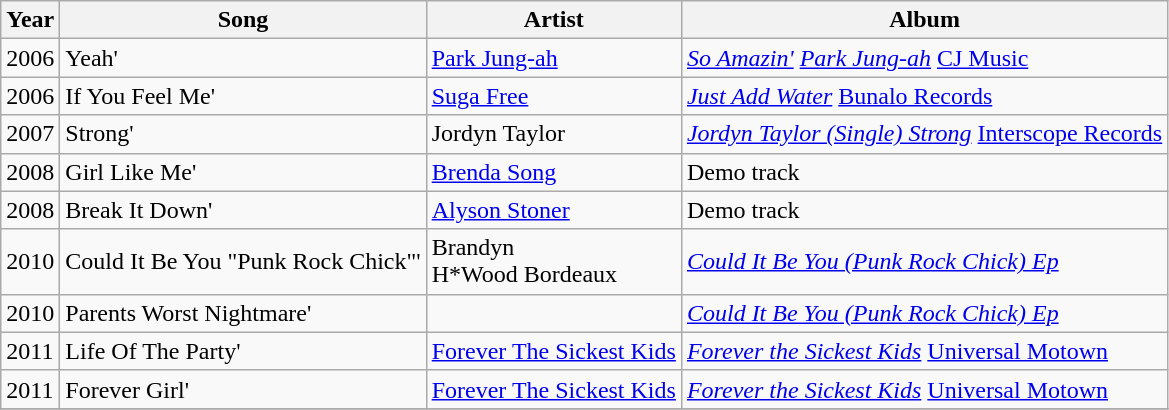<table class="wikitable">
<tr>
<th>Year</th>
<th>Song</th>
<th>Artist</th>
<th>Album</th>
</tr>
<tr>
<td>2006</td>
<td>Yeah'</td>
<td><a href='#'>Park Jung-ah</a></td>
<td><em><a href='#'>So Amazin'</a></em> <em><a href='#'>Park Jung-ah</a></em> <a href='#'>CJ Music</a></td>
</tr>
<tr>
<td>2006</td>
<td>If You Feel Me'</td>
<td><a href='#'>Suga Free</a></td>
<td><em><a href='#'>Just Add Water</a></em> <a href='#'>Bunalo Records</a></td>
</tr>
<tr>
<td>2007</td>
<td>Strong'</td>
<td>Jordyn Taylor</td>
<td><em><a href='#'>Jordyn Taylor (Single) Strong</a></em> <a href='#'>Interscope Records</a></td>
</tr>
<tr>
<td>2008</td>
<td>Girl Like Me'</td>
<td><a href='#'>Brenda Song</a></td>
<td>Demo track</td>
</tr>
<tr>
<td>2008</td>
<td>Break It Down'</td>
<td><a href='#'>Alyson Stoner</a></td>
<td>Demo track</td>
</tr>
<tr>
<td>2010</td>
<td>Could It Be You "Punk Rock Chick"'</td>
<td>Brandyn<br>H*Wood
Bordeaux
</td>
<td><em><a href='#'>Could It Be You (Punk Rock Chick) Ep</a></em></td>
</tr>
<tr>
<td>2010</td>
<td>Parents Worst Nightmare'</td>
<td></td>
<td><em><a href='#'>Could It Be You (Punk Rock Chick) Ep</a></em></td>
</tr>
<tr>
<td>2011</td>
<td>Life Of The Party'</td>
<td><a href='#'>Forever The Sickest Kids</a></td>
<td><em><a href='#'>Forever the Sickest Kids</a></em> <a href='#'>Universal Motown</a></td>
</tr>
<tr>
<td>2011</td>
<td>Forever Girl'</td>
<td><a href='#'>Forever The Sickest Kids</a></td>
<td><em><a href='#'>Forever the Sickest Kids</a></em> <a href='#'>Universal Motown</a></td>
</tr>
<tr>
</tr>
</table>
